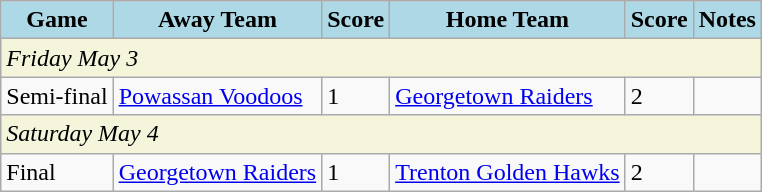<table class="wikitable">
<tr>
<th style="background:lightblue;">Game</th>
<th style="background:lightblue;">Away Team</th>
<th style="background:lightblue;">Score</th>
<th style="background:lightblue;">Home Team</th>
<th style="background:lightblue;">Score</th>
<th style="background:lightblue;">Notes</th>
</tr>
<tr bgcolor=beige>
<td colspan=6><em>Friday May 3</em></td>
</tr>
<tr>
<td>Semi-final</td>
<td><a href='#'>Powassan Voodoos</a></td>
<td>1</td>
<td><a href='#'>Georgetown Raiders</a></td>
<td>2</td>
<td></td>
</tr>
<tr bgcolor=beige>
<td colspan=6><em>Saturday May 4</em></td>
</tr>
<tr>
<td>Final</td>
<td><a href='#'>Georgetown Raiders</a></td>
<td>1</td>
<td><a href='#'>Trenton Golden Hawks</a></td>
<td>2</td>
</tr>
</table>
